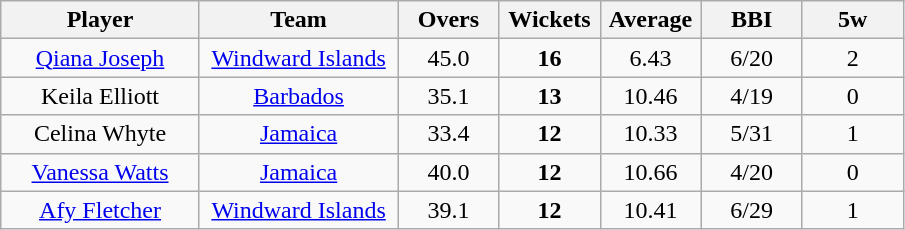<table class="wikitable" style="text-align:center">
<tr>
<th width=125>Player</th>
<th width=125>Team</th>
<th width=60>Overs</th>
<th width=60>Wickets</th>
<th width=60>Average</th>
<th width=60>BBI</th>
<th width=60>5w</th>
</tr>
<tr>
<td><a href='#'>Qiana Joseph</a></td>
<td><a href='#'>Windward Islands</a></td>
<td>45.0</td>
<td><strong>16</strong></td>
<td>6.43</td>
<td>6/20</td>
<td>2</td>
</tr>
<tr>
<td>Keila Elliott</td>
<td><a href='#'>Barbados</a></td>
<td>35.1</td>
<td><strong>13</strong></td>
<td>10.46</td>
<td>4/19</td>
<td>0</td>
</tr>
<tr>
<td>Celina Whyte</td>
<td><a href='#'>Jamaica</a></td>
<td>33.4</td>
<td><strong>12</strong></td>
<td>10.33</td>
<td>5/31</td>
<td>1</td>
</tr>
<tr>
<td><a href='#'>Vanessa Watts</a></td>
<td><a href='#'>Jamaica</a></td>
<td>40.0</td>
<td><strong>12</strong></td>
<td>10.66</td>
<td>4/20</td>
<td>0</td>
</tr>
<tr>
<td><a href='#'>Afy Fletcher</a></td>
<td><a href='#'>Windward Islands</a></td>
<td>39.1</td>
<td><strong>12</strong></td>
<td>10.41</td>
<td>6/29</td>
<td>1</td>
</tr>
</table>
